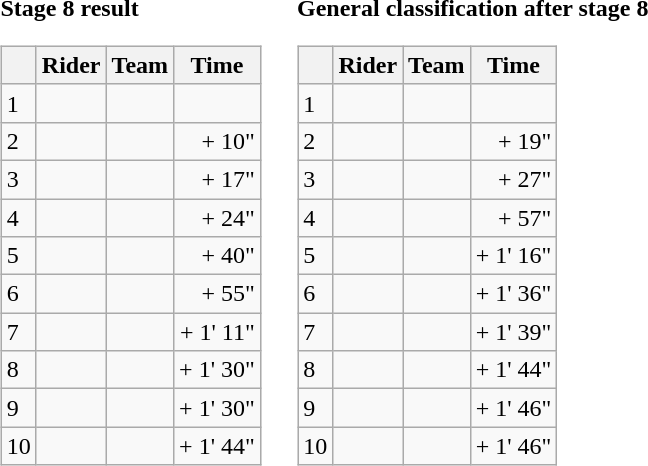<table>
<tr>
<td><strong>Stage 8 result</strong><br><table class="wikitable">
<tr>
<th></th>
<th>Rider</th>
<th>Team</th>
<th>Time</th>
</tr>
<tr>
<td>1</td>
<td></td>
<td></td>
<td align=right></td>
</tr>
<tr>
<td>2</td>
<td></td>
<td></td>
<td align=right>+ 10"</td>
</tr>
<tr>
<td>3</td>
<td></td>
<td></td>
<td align=right>+ 17"</td>
</tr>
<tr>
<td>4</td>
<td></td>
<td></td>
<td align=right>+ 24"</td>
</tr>
<tr>
<td>5</td>
<td></td>
<td></td>
<td align=right>+ 40"</td>
</tr>
<tr>
<td>6</td>
<td></td>
<td></td>
<td align=right>+ 55"</td>
</tr>
<tr>
<td>7</td>
<td></td>
<td></td>
<td align=right>+ 1' 11"</td>
</tr>
<tr>
<td>8</td>
<td></td>
<td></td>
<td align=right>+ 1' 30"</td>
</tr>
<tr>
<td>9</td>
<td></td>
<td></td>
<td align=right>+ 1' 30"</td>
</tr>
<tr>
<td>10</td>
<td></td>
<td></td>
<td align=right>+ 1' 44"</td>
</tr>
</table>
</td>
<td></td>
<td><strong>General classification after stage 8</strong><br><table class="wikitable">
<tr>
<th></th>
<th>Rider</th>
<th>Team</th>
<th>Time</th>
</tr>
<tr>
<td>1</td>
<td> </td>
<td></td>
<td align=right></td>
</tr>
<tr>
<td>2</td>
<td> </td>
<td></td>
<td align=right>+ 19"</td>
</tr>
<tr>
<td>3</td>
<td></td>
<td></td>
<td align=right>+ 27"</td>
</tr>
<tr>
<td>4</td>
<td></td>
<td></td>
<td align=right>+ 57"</td>
</tr>
<tr>
<td>5</td>
<td></td>
<td></td>
<td align=right>+ 1' 16"</td>
</tr>
<tr>
<td>6</td>
<td></td>
<td></td>
<td align=right>+ 1' 36"</td>
</tr>
<tr>
<td>7</td>
<td></td>
<td></td>
<td align=right>+ 1' 39"</td>
</tr>
<tr>
<td>8</td>
<td></td>
<td></td>
<td align=right>+ 1' 44"</td>
</tr>
<tr>
<td>9</td>
<td></td>
<td></td>
<td align=right>+ 1' 46"</td>
</tr>
<tr>
<td>10</td>
<td></td>
<td></td>
<td align=right>+ 1' 46"</td>
</tr>
</table>
</td>
</tr>
</table>
